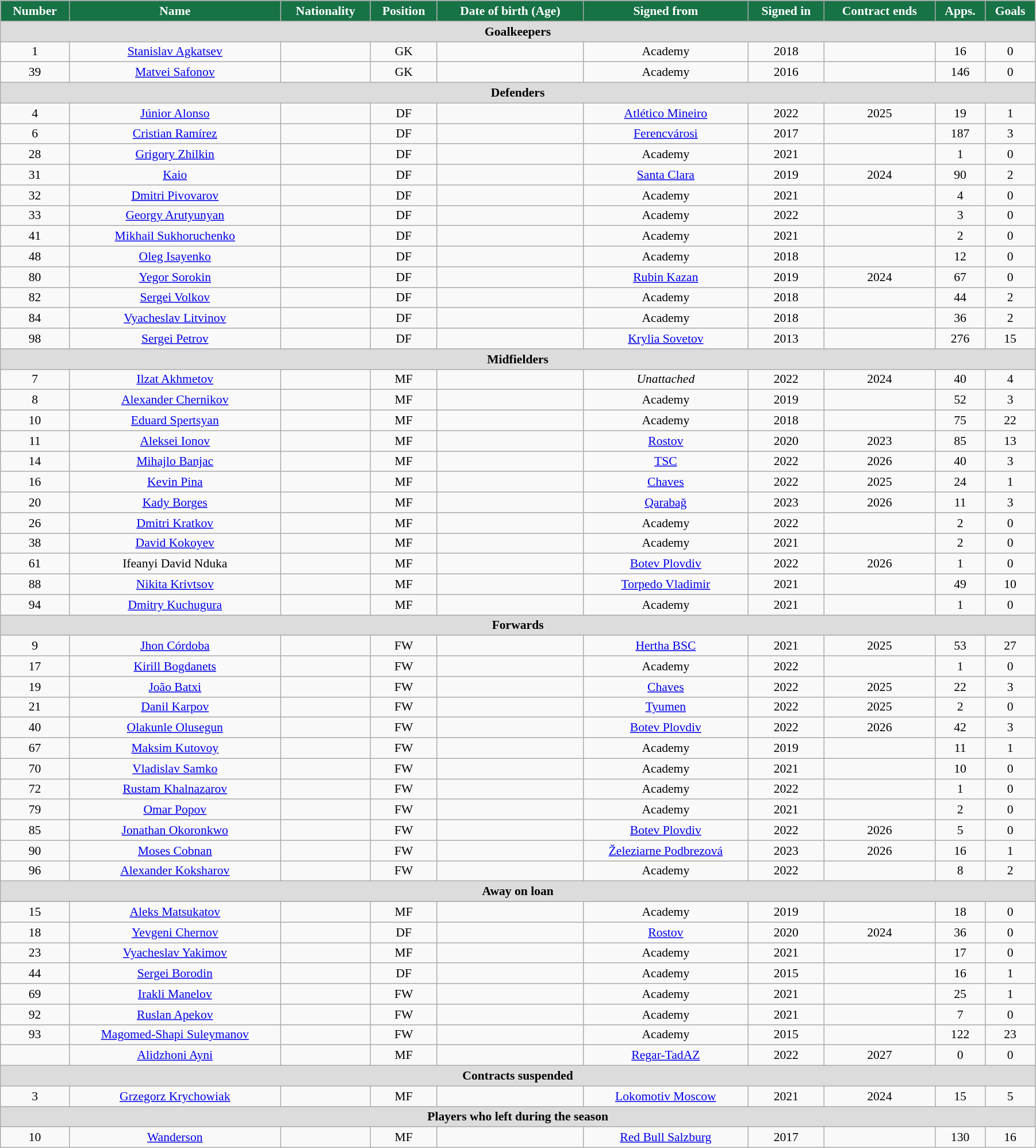<table class="wikitable"  style="text-align:center; font-size:90%; width:95%;">
<tr>
<th style="background:#177245; color:#FFFFFF; text-align:center;">Number</th>
<th style="background:#177245; color:#FFFFFF; text-align:center;">Name</th>
<th style="background:#177245; color:#FFFFFF; text-align:center;">Nationality</th>
<th style="background:#177245; color:#FFFFFF; text-align:center;">Position</th>
<th style="background:#177245; color:#FFFFFF; text-align:center;">Date of birth (Age)</th>
<th style="background:#177245; color:#FFFFFF; text-align:center;">Signed from</th>
<th style="background:#177245; color:#FFFFFF; text-align:center;">Signed in</th>
<th style="background:#177245; color:#FFFFFF; text-align:center;">Contract ends</th>
<th style="background:#177245; color:#FFFFFF; text-align:center;">Apps.</th>
<th style="background:#177245; color:#FFFFFF; text-align:center;">Goals</th>
</tr>
<tr>
<th colspan="11"  style="background:#dcdcdc; text-align:center;">Goalkeepers</th>
</tr>
<tr>
<td>1</td>
<td><a href='#'>Stanislav Agkatsev</a></td>
<td></td>
<td>GK</td>
<td></td>
<td>Academy</td>
<td>2018</td>
<td></td>
<td>16</td>
<td>0</td>
</tr>
<tr>
<td>39</td>
<td><a href='#'>Matvei Safonov</a></td>
<td></td>
<td>GK</td>
<td></td>
<td>Academy</td>
<td>2016</td>
<td></td>
<td>146</td>
<td>0</td>
</tr>
<tr>
<th colspan="11"  style="background:#dcdcdc; text-align:center;">Defenders</th>
</tr>
<tr>
<td>4</td>
<td><a href='#'>Júnior Alonso</a></td>
<td></td>
<td>DF</td>
<td></td>
<td><a href='#'>Atlético Mineiro</a></td>
<td>2022</td>
<td>2025</td>
<td>19</td>
<td>1</td>
</tr>
<tr>
<td>6</td>
<td><a href='#'>Cristian Ramírez</a></td>
<td></td>
<td>DF</td>
<td></td>
<td><a href='#'>Ferencvárosi</a></td>
<td>2017</td>
<td></td>
<td>187</td>
<td>3</td>
</tr>
<tr>
<td>28</td>
<td><a href='#'>Grigory Zhilkin</a></td>
<td></td>
<td>DF</td>
<td></td>
<td>Academy</td>
<td>2021</td>
<td></td>
<td>1</td>
<td>0</td>
</tr>
<tr>
<td>31</td>
<td><a href='#'>Kaio</a></td>
<td></td>
<td>DF</td>
<td></td>
<td><a href='#'>Santa Clara</a></td>
<td>2019</td>
<td>2024</td>
<td>90</td>
<td>2</td>
</tr>
<tr>
<td>32</td>
<td><a href='#'>Dmitri Pivovarov</a></td>
<td></td>
<td>DF</td>
<td></td>
<td>Academy</td>
<td>2021</td>
<td></td>
<td>4</td>
<td>0</td>
</tr>
<tr>
<td>33</td>
<td><a href='#'>Georgy Arutyunyan</a></td>
<td></td>
<td>DF</td>
<td></td>
<td>Academy</td>
<td>2022</td>
<td></td>
<td>3</td>
<td>0</td>
</tr>
<tr>
<td>41</td>
<td><a href='#'>Mikhail Sukhoruchenko</a></td>
<td></td>
<td>DF</td>
<td></td>
<td>Academy</td>
<td>2021</td>
<td></td>
<td>2</td>
<td>0</td>
</tr>
<tr>
<td>48</td>
<td><a href='#'>Oleg Isayenko</a></td>
<td></td>
<td>DF</td>
<td></td>
<td>Academy</td>
<td>2018</td>
<td></td>
<td>12</td>
<td>0</td>
</tr>
<tr>
<td>80</td>
<td><a href='#'>Yegor Sorokin</a></td>
<td></td>
<td>DF</td>
<td></td>
<td><a href='#'>Rubin Kazan</a></td>
<td>2019</td>
<td>2024</td>
<td>67</td>
<td>0</td>
</tr>
<tr>
<td>82</td>
<td><a href='#'>Sergei Volkov</a></td>
<td></td>
<td>DF</td>
<td></td>
<td>Academy</td>
<td>2018</td>
<td></td>
<td>44</td>
<td>2</td>
</tr>
<tr>
<td>84</td>
<td><a href='#'>Vyacheslav Litvinov</a></td>
<td></td>
<td>DF</td>
<td></td>
<td>Academy</td>
<td>2018</td>
<td></td>
<td>36</td>
<td>2</td>
</tr>
<tr>
<td>98</td>
<td><a href='#'>Sergei Petrov</a></td>
<td></td>
<td>DF</td>
<td></td>
<td><a href='#'>Krylia Sovetov</a></td>
<td>2013</td>
<td></td>
<td>276</td>
<td>15</td>
</tr>
<tr>
<th colspan="11"  style="background:#dcdcdc; text-align:center;">Midfielders</th>
</tr>
<tr>
<td>7</td>
<td><a href='#'>Ilzat Akhmetov</a></td>
<td></td>
<td>MF</td>
<td></td>
<td><em>Unattached</em></td>
<td>2022</td>
<td>2024</td>
<td>40</td>
<td>4</td>
</tr>
<tr>
<td>8</td>
<td><a href='#'>Alexander Chernikov</a></td>
<td></td>
<td>MF</td>
<td></td>
<td>Academy</td>
<td>2019</td>
<td></td>
<td>52</td>
<td>3</td>
</tr>
<tr>
<td>10</td>
<td><a href='#'>Eduard Spertsyan</a></td>
<td></td>
<td>MF</td>
<td></td>
<td>Academy</td>
<td>2018</td>
<td></td>
<td>75</td>
<td>22</td>
</tr>
<tr>
<td>11</td>
<td><a href='#'>Aleksei Ionov</a></td>
<td></td>
<td>MF</td>
<td></td>
<td><a href='#'>Rostov</a></td>
<td>2020</td>
<td>2023</td>
<td>85</td>
<td>13</td>
</tr>
<tr>
<td>14</td>
<td><a href='#'>Mihajlo Banjac</a></td>
<td></td>
<td>MF</td>
<td></td>
<td><a href='#'>TSC</a></td>
<td>2022</td>
<td>2026</td>
<td>40</td>
<td>3</td>
</tr>
<tr>
<td>16</td>
<td><a href='#'>Kevin Pina</a></td>
<td></td>
<td>MF</td>
<td></td>
<td><a href='#'>Chaves</a></td>
<td>2022</td>
<td>2025</td>
<td>24</td>
<td>1</td>
</tr>
<tr>
<td>20</td>
<td><a href='#'>Kady Borges</a></td>
<td></td>
<td>MF</td>
<td></td>
<td><a href='#'>Qarabağ</a></td>
<td>2023</td>
<td>2026</td>
<td>11</td>
<td>3</td>
</tr>
<tr>
<td>26</td>
<td><a href='#'>Dmitri Kratkov</a></td>
<td></td>
<td>MF</td>
<td></td>
<td>Academy</td>
<td>2022</td>
<td></td>
<td>2</td>
<td>0</td>
</tr>
<tr>
<td>38</td>
<td><a href='#'>David Kokoyev</a></td>
<td></td>
<td>MF</td>
<td></td>
<td>Academy</td>
<td>2021</td>
<td></td>
<td>2</td>
<td>0</td>
</tr>
<tr>
<td>61</td>
<td>Ifeanyi David Nduka</td>
<td></td>
<td>MF</td>
<td></td>
<td><a href='#'>Botev Plovdiv</a></td>
<td>2022</td>
<td>2026</td>
<td>1</td>
<td>0</td>
</tr>
<tr>
<td>88</td>
<td><a href='#'>Nikita Krivtsov</a></td>
<td></td>
<td>MF</td>
<td></td>
<td><a href='#'>Torpedo Vladimir</a></td>
<td>2021</td>
<td></td>
<td>49</td>
<td>10</td>
</tr>
<tr>
<td>94</td>
<td><a href='#'>Dmitry Kuchugura</a></td>
<td></td>
<td>MF</td>
<td></td>
<td>Academy</td>
<td>2021</td>
<td></td>
<td>1</td>
<td>0</td>
</tr>
<tr>
<th colspan="11"  style="background:#dcdcdc; text-align:center;">Forwards</th>
</tr>
<tr>
<td>9</td>
<td><a href='#'>Jhon Córdoba</a></td>
<td></td>
<td>FW</td>
<td></td>
<td><a href='#'>Hertha BSC</a></td>
<td>2021</td>
<td>2025</td>
<td>53</td>
<td>27</td>
</tr>
<tr>
<td>17</td>
<td><a href='#'>Kirill Bogdanets</a></td>
<td></td>
<td>FW</td>
<td></td>
<td>Academy</td>
<td>2022</td>
<td></td>
<td>1</td>
<td>0</td>
</tr>
<tr>
<td>19</td>
<td><a href='#'>João Batxi</a></td>
<td></td>
<td>FW</td>
<td></td>
<td><a href='#'>Chaves</a></td>
<td>2022</td>
<td>2025</td>
<td>22</td>
<td>3</td>
</tr>
<tr>
<td>21</td>
<td><a href='#'>Danil Karpov</a></td>
<td></td>
<td>FW</td>
<td></td>
<td><a href='#'>Tyumen</a></td>
<td>2022</td>
<td>2025</td>
<td>2</td>
<td>0</td>
</tr>
<tr>
<td>40</td>
<td><a href='#'>Olakunle Olusegun</a></td>
<td></td>
<td>FW</td>
<td></td>
<td><a href='#'>Botev Plovdiv</a></td>
<td>2022</td>
<td>2026</td>
<td>42</td>
<td>3</td>
</tr>
<tr>
<td>67</td>
<td><a href='#'>Maksim Kutovoy</a></td>
<td></td>
<td>FW</td>
<td></td>
<td>Academy</td>
<td>2019</td>
<td></td>
<td>11</td>
<td>1</td>
</tr>
<tr>
<td>70</td>
<td><a href='#'>Vladislav Samko</a></td>
<td></td>
<td>FW</td>
<td></td>
<td>Academy</td>
<td>2021</td>
<td></td>
<td>10</td>
<td>0</td>
</tr>
<tr>
<td>72</td>
<td><a href='#'>Rustam Khalnazarov</a></td>
<td></td>
<td>FW</td>
<td></td>
<td>Academy</td>
<td>2022</td>
<td></td>
<td>1</td>
<td>0</td>
</tr>
<tr>
<td>79</td>
<td><a href='#'>Omar Popov</a></td>
<td></td>
<td>FW</td>
<td></td>
<td>Academy</td>
<td>2021</td>
<td></td>
<td>2</td>
<td>0</td>
</tr>
<tr>
<td>85</td>
<td><a href='#'>Jonathan Okoronkwo</a></td>
<td></td>
<td>FW</td>
<td></td>
<td><a href='#'>Botev Plovdiv</a></td>
<td>2022</td>
<td>2026</td>
<td>5</td>
<td>0</td>
</tr>
<tr>
<td>90</td>
<td><a href='#'>Moses Cobnan</a></td>
<td></td>
<td>FW</td>
<td></td>
<td><a href='#'>Železiarne Podbrezová</a></td>
<td>2023</td>
<td>2026</td>
<td>16</td>
<td>1</td>
</tr>
<tr>
<td>96</td>
<td><a href='#'>Alexander Koksharov</a></td>
<td></td>
<td>FW</td>
<td></td>
<td>Academy</td>
<td>2022</td>
<td></td>
<td>8</td>
<td>2</td>
</tr>
<tr>
<th colspan="11"  style="background:#dcdcdc; text-align:center;">Away on loan</th>
</tr>
<tr>
<td>15</td>
<td><a href='#'>Aleks Matsukatov</a></td>
<td></td>
<td>MF</td>
<td></td>
<td>Academy</td>
<td>2019</td>
<td></td>
<td>18</td>
<td>0</td>
</tr>
<tr>
<td>18</td>
<td><a href='#'>Yevgeni Chernov</a></td>
<td></td>
<td>DF</td>
<td></td>
<td><a href='#'>Rostov</a></td>
<td>2020</td>
<td>2024</td>
<td>36</td>
<td>0</td>
</tr>
<tr>
<td>23</td>
<td><a href='#'>Vyacheslav Yakimov</a></td>
<td></td>
<td>MF</td>
<td></td>
<td>Academy</td>
<td>2021</td>
<td></td>
<td>17</td>
<td>0</td>
</tr>
<tr>
<td>44</td>
<td><a href='#'>Sergei Borodin</a></td>
<td></td>
<td>DF</td>
<td></td>
<td>Academy</td>
<td>2015</td>
<td></td>
<td>16</td>
<td>1</td>
</tr>
<tr>
<td>69</td>
<td><a href='#'>Irakli Manelov</a></td>
<td></td>
<td>FW</td>
<td></td>
<td>Academy</td>
<td>2021</td>
<td></td>
<td>25</td>
<td>1</td>
</tr>
<tr>
<td>92</td>
<td><a href='#'>Ruslan Apekov</a></td>
<td></td>
<td>FW</td>
<td></td>
<td>Academy</td>
<td>2021</td>
<td></td>
<td>7</td>
<td>0</td>
</tr>
<tr>
<td>93</td>
<td><a href='#'>Magomed-Shapi Suleymanov</a></td>
<td></td>
<td>FW</td>
<td></td>
<td>Academy</td>
<td>2015</td>
<td></td>
<td>122</td>
<td>23</td>
</tr>
<tr>
<td></td>
<td><a href='#'>Alidzhoni Ayni</a></td>
<td></td>
<td>MF</td>
<td></td>
<td><a href='#'>Regar-TadAZ</a></td>
<td>2022</td>
<td>2027</td>
<td>0</td>
<td>0</td>
</tr>
<tr>
<th colspan="11"  style="background:#dcdcdc; text-align:center;">Contracts suspended</th>
</tr>
<tr>
<td>3</td>
<td><a href='#'>Grzegorz Krychowiak</a></td>
<td></td>
<td>MF</td>
<td></td>
<td><a href='#'>Lokomotiv Moscow</a></td>
<td>2021</td>
<td>2024</td>
<td>15</td>
<td>5</td>
</tr>
<tr>
<th colspan="11"  style="background:#dcdcdc; text-align:center;">Players who left during the season</th>
</tr>
<tr>
<td>10</td>
<td><a href='#'>Wanderson</a></td>
<td></td>
<td>MF</td>
<td></td>
<td><a href='#'>Red Bull Salzburg</a></td>
<td>2017</td>
<td></td>
<td>130</td>
<td>16</td>
</tr>
</table>
